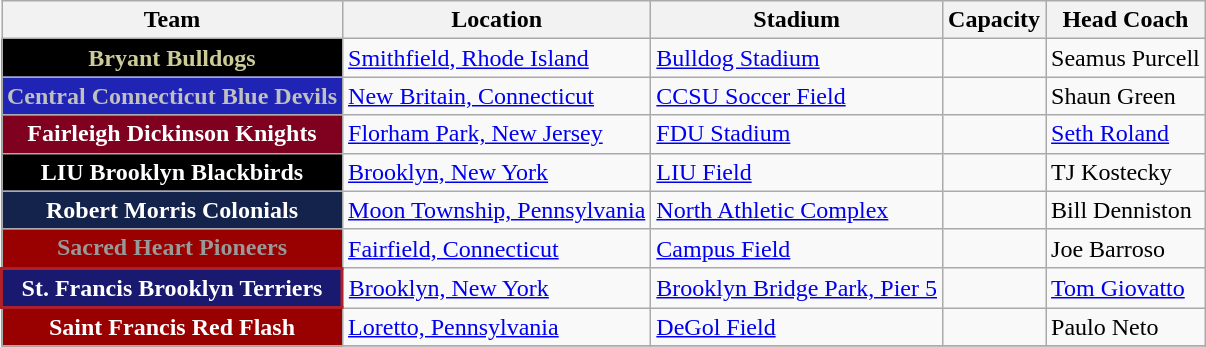<table class="wikitable sortable" style="text-align: left;">
<tr>
<th>Team</th>
<th>Location</th>
<th>Stadium</th>
<th>Capacity</th>
<th>Head Coach</th>
</tr>
<tr>
<th style="background:#000000; color:#CCCC99;">Bryant Bulldogs</th>
<td><a href='#'>Smithfield, Rhode Island</a></td>
<td><a href='#'>Bulldog Stadium</a></td>
<td align="center"></td>
<td>Seamus Purcell</td>
</tr>
<tr>
<th style="background:#1F24B4; color:#C0C0C0;">Central Connecticut Blue Devils</th>
<td><a href='#'>New Britain, Connecticut</a></td>
<td><a href='#'>CCSU Soccer Field</a></td>
<td align="center"></td>
<td>Shaun Green</td>
</tr>
<tr>
<th style="background:#800020; color:#FFFFFF;">Fairleigh Dickinson Knights</th>
<td><a href='#'>Florham Park, New Jersey</a></td>
<td><a href='#'>FDU Stadium</a></td>
<td align="center"></td>
<td><a href='#'>Seth Roland</a></td>
</tr>
<tr>
<th style="background:#000000; color:#FFFFFF;">LIU Brooklyn Blackbirds</th>
<td><a href='#'>Brooklyn, New York</a></td>
<td><a href='#'>LIU Field</a></td>
<td align="center"></td>
<td>TJ Kostecky</td>
</tr>
<tr>
<th style="background:#14234B; color:#FFFFFF;">Robert Morris Colonials</th>
<td><a href='#'>Moon Township, Pennsylvania</a></td>
<td><a href='#'>North Athletic Complex</a></td>
<td align="center"></td>
<td>Bill Denniston</td>
</tr>
<tr>
<th style="background:#990000; color:#999999;">Sacred Heart Pioneers</th>
<td><a href='#'>Fairfield, Connecticut</a></td>
<td><a href='#'>Campus Field</a></td>
<td align="center"></td>
<td>Joe Barroso</td>
</tr>
<tr>
<th style="background:#191970; border: 2px solid #AE2029;;color:#FFFFFF;">St. Francis Brooklyn Terriers</th>
<td><a href='#'>Brooklyn, New York</a></td>
<td><a href='#'> Brooklyn Bridge Park, Pier 5</a></td>
<td align="center"></td>
<td><a href='#'>Tom Giovatto</a></td>
</tr>
<tr>
<th style="background:#990000; color:#FFFFFF;">Saint Francis Red Flash</th>
<td><a href='#'>Loretto, Pennsylvania</a></td>
<td><a href='#'>DeGol Field</a></td>
<td align="center"></td>
<td>Paulo Neto</td>
</tr>
<tr>
</tr>
</table>
